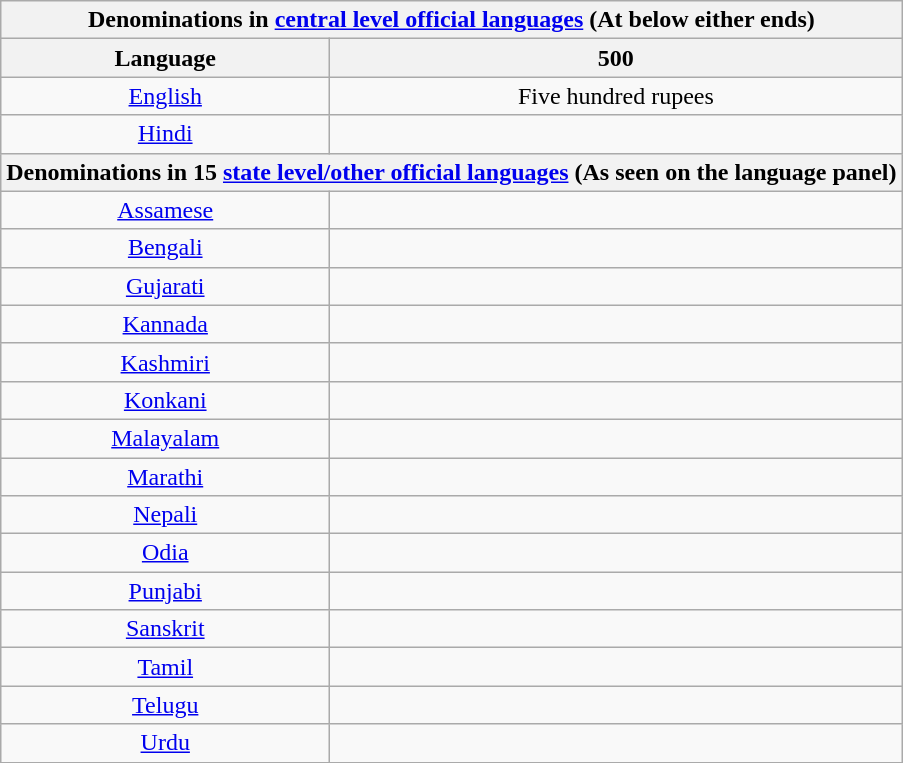<table class="wikitable" style="text-align:center">
<tr>
<th colspan="2">Denominations in <a href='#'>central level official languages</a> (At below either ends)</th>
</tr>
<tr>
<th>Language</th>
<th>500</th>
</tr>
<tr>
<td><a href='#'>English</a></td>
<td>Five hundred rupees</td>
</tr>
<tr>
<td><a href='#'>Hindi</a></td>
<td></td>
</tr>
<tr>
<th colspan="2">Denominations in 15 <a href='#'>state level/other official languages</a> (As seen on the language panel)</th>
</tr>
<tr>
<td><a href='#'>Assamese</a></td>
<td></td>
</tr>
<tr>
<td><a href='#'>Bengali</a></td>
<td></td>
</tr>
<tr>
<td><a href='#'>Gujarati</a></td>
<td></td>
</tr>
<tr>
<td><a href='#'>Kannada</a></td>
<td></td>
</tr>
<tr>
<td><a href='#'>Kashmiri</a></td>
<td></td>
</tr>
<tr>
<td><a href='#'>Konkani</a></td>
<td></td>
</tr>
<tr>
<td><a href='#'>Malayalam</a></td>
<td></td>
</tr>
<tr>
<td><a href='#'>Marathi</a></td>
<td></td>
</tr>
<tr>
<td><a href='#'>Nepali</a></td>
<td></td>
</tr>
<tr>
<td><a href='#'>Odia</a></td>
<td></td>
</tr>
<tr>
<td><a href='#'>Punjabi</a></td>
<td></td>
</tr>
<tr>
<td><a href='#'>Sanskrit</a></td>
<td></td>
</tr>
<tr>
<td><a href='#'>Tamil</a></td>
<td></td>
</tr>
<tr>
<td><a href='#'>Telugu</a></td>
<td></td>
</tr>
<tr>
<td><a href='#'>Urdu</a></td>
<td></td>
</tr>
</table>
